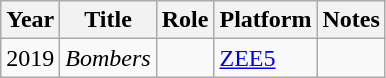<table class="wikitable sortable">
<tr>
<th>Year</th>
<th>Title</th>
<th>Role</th>
<th>Platform</th>
<th>Notes</th>
</tr>
<tr>
<td>2019</td>
<td><em>Bombers</em></td>
<td></td>
<td><a href='#'>ZEE5</a></td>
<td></td>
</tr>
</table>
